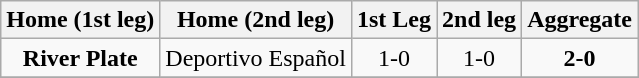<table class="wikitable" style="text-align: center;">
<tr>
<th>Home (1st leg)</th>
<th>Home (2nd leg)</th>
<th>1st Leg</th>
<th>2nd leg</th>
<th>Aggregate</th>
</tr>
<tr>
<td><strong>River Plate</strong></td>
<td>Deportivo Español</td>
<td>1-0</td>
<td>1-0</td>
<td><strong>2-0</strong></td>
</tr>
<tr>
</tr>
</table>
